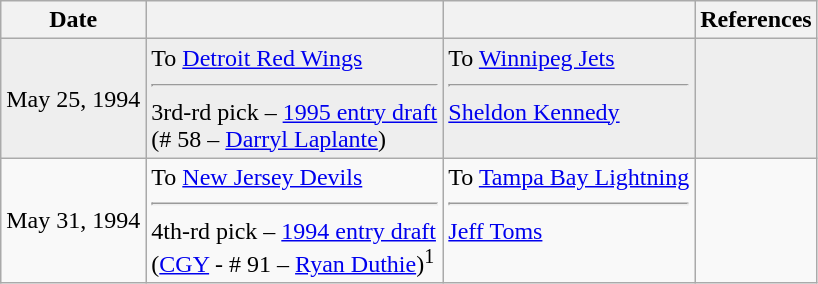<table class="wikitable">
<tr>
<th>Date</th>
<th></th>
<th></th>
<th>References</th>
</tr>
<tr bgcolor="#eeeeee">
<td>May 25, 1994</td>
<td valign="top">To <a href='#'>Detroit Red Wings</a><hr>3rd-rd pick – <a href='#'>1995 entry draft</a><br>(# 58 – <a href='#'>Darryl Laplante</a>)</td>
<td valign="top">To <a href='#'>Winnipeg Jets</a><hr><a href='#'>Sheldon Kennedy</a></td>
<td></td>
</tr>
<tr>
<td>May 31, 1994</td>
<td valign="top">To <a href='#'>New Jersey Devils</a><hr>4th-rd pick – <a href='#'>1994 entry draft</a><br>(<a href='#'>CGY</a> - # 91 – <a href='#'>Ryan Duthie</a>)<sup>1</sup></td>
<td valign="top">To <a href='#'>Tampa Bay Lightning</a><hr><a href='#'>Jeff Toms</a></td>
<td></td>
</tr>
</table>
